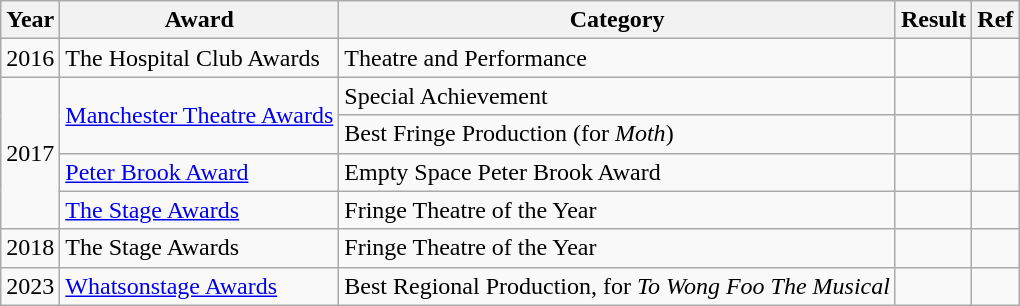<table class="wikitable">
<tr>
<th>Year</th>
<th>Award</th>
<th>Category</th>
<th>Result</th>
<th>Ref</th>
</tr>
<tr>
<td>2016</td>
<td>The Hospital Club Awards</td>
<td>Theatre and Performance</td>
<td></td>
<td></td>
</tr>
<tr>
<td rowspan="4">2017</td>
<td rowspan="2"><a href='#'>Manchester Theatre Awards</a></td>
<td>Special Achievement</td>
<td></td>
<td></td>
</tr>
<tr>
<td>Best Fringe Production (for <em>Moth</em>)</td>
<td></td>
<td></td>
</tr>
<tr>
<td><a href='#'>Peter Brook Award</a></td>
<td>Empty Space Peter Brook Award</td>
<td></td>
<td></td>
</tr>
<tr>
<td><a href='#'>The Stage Awards</a></td>
<td>Fringe Theatre of the Year</td>
<td></td>
<td></td>
</tr>
<tr>
<td>2018</td>
<td>The Stage Awards</td>
<td>Fringe Theatre of the Year</td>
<td></td>
<td></td>
</tr>
<tr>
<td>2023</td>
<td><a href='#'>Whatsonstage Awards</a></td>
<td>Best Regional Production, for <em>To Wong Foo The Musical</em></td>
<td></td>
<td></td>
</tr>
</table>
